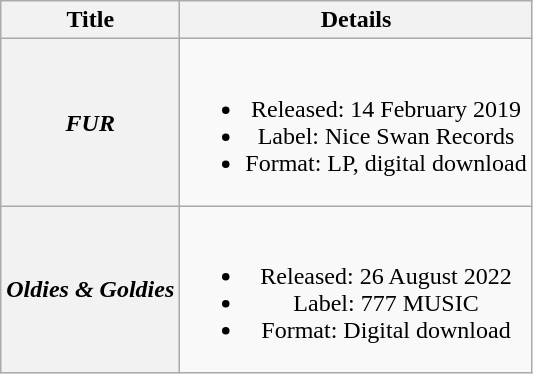<table class="wikitable plainrowheaders" style="text-align:center;">
<tr>
<th>Title</th>
<th>Details</th>
</tr>
<tr>
<th scope="row"><em>FUR</em></th>
<td><br><ul><li>Released: 14 February 2019</li><li>Label: Nice Swan Records</li><li>Format: LP, digital download</li></ul></td>
</tr>
<tr>
<th scope="row"><em>Oldies & Goldies</em></th>
<td><br><ul><li>Released: 26 August 2022</li><li>Label: 777 MUSIC</li><li>Format: Digital download</li></ul></td>
</tr>
</table>
